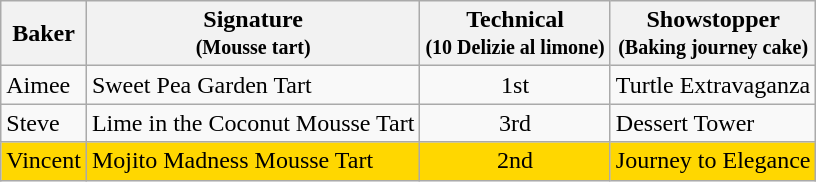<table class="wikitable" style="text-align:center;">
<tr>
<th>Baker</th>
<th>Signature<br><small>(Mousse tart)</small></th>
<th>Technical<br><small>(10 Delizie al limone)</small></th>
<th>Showstopper<br><small>(Baking journey cake)</small></th>
</tr>
<tr>
<td align="left">Aimee</td>
<td align="left">Sweet Pea Garden Tart</td>
<td>1st</td>
<td align="left">Turtle Extravaganza</td>
</tr>
<tr>
<td align="left">Steve</td>
<td align="left">Lime in the Coconut Mousse Tart</td>
<td>3rd</td>
<td align="left">Dessert Tower</td>
</tr>
<tr bgcolor=gold>
<td align="left">Vincent</td>
<td align="left">Mojito Madness Mousse Tart</td>
<td>2nd</td>
<td align="left">Journey to Elegance</td>
</tr>
</table>
